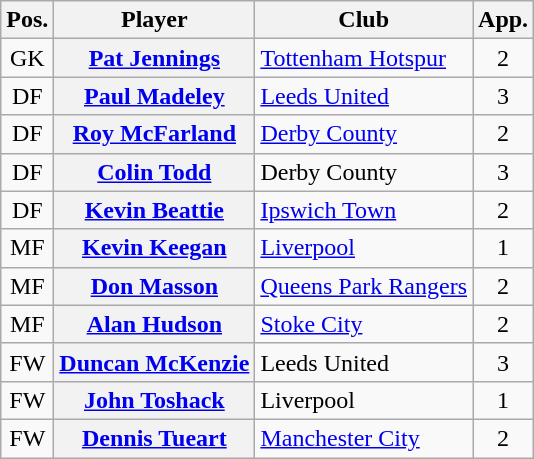<table class="wikitable plainrowheaders" style="text-align: left">
<tr>
<th scope=col>Pos.</th>
<th scope=col>Player</th>
<th scope=col>Club</th>
<th scope=col>App.</th>
</tr>
<tr>
<td style=text-align:center>GK</td>
<th scope=row><a href='#'>Pat Jennings</a> </th>
<td><a href='#'>Tottenham Hotspur</a></td>
<td style=text-align:center>2</td>
</tr>
<tr>
<td style=text-align:center>DF</td>
<th scope=row><a href='#'>Paul Madeley</a> </th>
<td><a href='#'>Leeds United</a></td>
<td style=text-align:center>3</td>
</tr>
<tr>
<td style=text-align:center>DF</td>
<th scope=row><a href='#'>Roy McFarland</a> </th>
<td><a href='#'>Derby County</a></td>
<td style=text-align:center>2</td>
</tr>
<tr>
<td style=text-align:center>DF</td>
<th scope=row><a href='#'>Colin Todd</a> </th>
<td>Derby County</td>
<td style=text-align:center>3</td>
</tr>
<tr>
<td style=text-align:center>DF</td>
<th scope=row><a href='#'>Kevin Beattie</a> </th>
<td><a href='#'>Ipswich Town</a></td>
<td style=text-align:center>2</td>
</tr>
<tr>
<td style=text-align:center>MF</td>
<th scope=row><a href='#'>Kevin Keegan</a></th>
<td><a href='#'>Liverpool</a></td>
<td style=text-align:center>1</td>
</tr>
<tr>
<td style=text-align:center>MF</td>
<th scope=row><a href='#'>Don Masson</a></th>
<td><a href='#'>Queens Park Rangers</a></td>
<td style=text-align:center>2</td>
</tr>
<tr>
<td style=text-align:center>MF</td>
<th scope=row><a href='#'>Alan Hudson</a> </th>
<td><a href='#'>Stoke City</a></td>
<td style=text-align:center>2</td>
</tr>
<tr>
<td style=text-align:center>FW</td>
<th scope=row><a href='#'>Duncan McKenzie</a> </th>
<td>Leeds United</td>
<td style=text-align:center>3</td>
</tr>
<tr>
<td style=text-align:center>FW</td>
<th scope=row><a href='#'>John Toshack</a></th>
<td>Liverpool</td>
<td style=text-align:center>1</td>
</tr>
<tr>
<td style=text-align:center>FW</td>
<th scope=row><a href='#'>Dennis Tueart</a></th>
<td><a href='#'>Manchester City</a></td>
<td style=text-align:center>2</td>
</tr>
</table>
